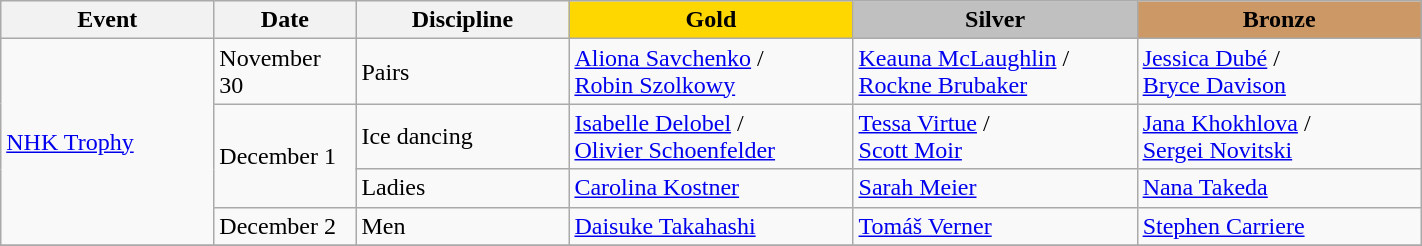<table class="wikitable" width="75%">
<tr>
<th width="15%">Event</th>
<th width="10%">Date</th>
<th width="15%">Discipline</th>
<td width = "20%" align="center" bgcolor="gold"><strong>Gold</strong></td>
<td width = "20%" align="center" bgcolor="silver"><strong>Silver</strong></td>
<td width = "20%" align="center" bgcolor="cc9966"><strong>Bronze</strong></td>
</tr>
<tr>
<td rowspan="4"> <a href='#'>NHK Trophy</a></td>
<td>November 30</td>
<td>Pairs</td>
<td> <a href='#'>Aliona Savchenko</a> / <br> <a href='#'>Robin Szolkowy</a></td>
<td> <a href='#'>Keauna McLaughlin</a> / <br> <a href='#'>Rockne Brubaker</a></td>
<td> <a href='#'>Jessica Dubé</a> / <br> <a href='#'>Bryce Davison</a></td>
</tr>
<tr>
<td rowspan = 2>December 1</td>
<td>Ice dancing</td>
<td> <a href='#'>Isabelle Delobel</a> / <br> <a href='#'>Olivier Schoenfelder</a></td>
<td> <a href='#'>Tessa Virtue</a> / <br> <a href='#'>Scott Moir</a></td>
<td> <a href='#'>Jana Khokhlova</a> / <br> <a href='#'>Sergei Novitski</a></td>
</tr>
<tr>
<td>Ladies</td>
<td> <a href='#'>Carolina Kostner</a></td>
<td> <a href='#'>Sarah Meier</a></td>
<td> <a href='#'>Nana Takeda</a></td>
</tr>
<tr>
<td>December 2</td>
<td>Men</td>
<td> <a href='#'>Daisuke Takahashi</a></td>
<td> <a href='#'>Tomáš Verner</a></td>
<td> <a href='#'>Stephen Carriere</a></td>
</tr>
<tr>
</tr>
</table>
